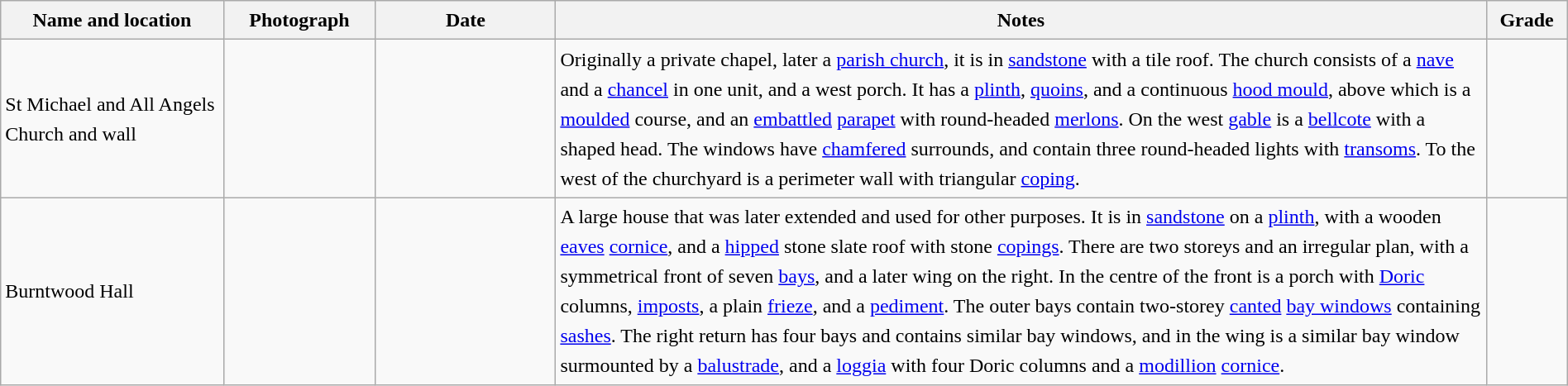<table class="wikitable sortable plainrowheaders" style="width:100%; border:0; text-align:left; line-height:150%;">
<tr>
<th scope="col"  style="width:150px">Name and location</th>
<th scope="col"  style="width:100px" class="unsortable">Photograph</th>
<th scope="col"  style="width:120px">Date</th>
<th scope="col"  style="width:650px" class="unsortable">Notes</th>
<th scope="col"  style="width:50px">Grade</th>
</tr>
<tr>
<td>St Michael and All Angels Church and wall<br><small></small></td>
<td></td>
<td align="center"></td>
<td>Originally a private chapel, later a <a href='#'>parish church</a>, it is in <a href='#'>sandstone</a> with a tile roof.  The church consists of a <a href='#'>nave</a> and a <a href='#'>chancel</a> in one unit, and a west porch.  It has a <a href='#'>plinth</a>, <a href='#'>quoins</a>, and a continuous <a href='#'>hood mould</a>, above which is a <a href='#'>moulded</a> course, and an <a href='#'>embattled</a> <a href='#'>parapet</a> with round-headed <a href='#'>merlons</a>.  On the west <a href='#'>gable</a> is a <a href='#'>bellcote</a> with a shaped head.  The windows have <a href='#'>chamfered</a> surrounds, and contain three round-headed lights with <a href='#'>transoms</a>.  To the west of the churchyard is a perimeter wall with triangular <a href='#'>coping</a>.</td>
<td align="center" ></td>
</tr>
<tr>
<td>Burntwood Hall<br><small></small></td>
<td></td>
<td align="center"></td>
<td>A large house that was later extended and used for other purposes.  It is in <a href='#'>sandstone</a> on a <a href='#'>plinth</a>, with a wooden <a href='#'>eaves</a> <a href='#'>cornice</a>, and a <a href='#'>hipped</a> stone slate roof with stone <a href='#'>copings</a>.  There are two storeys and an irregular plan, with a symmetrical front of seven <a href='#'>bays</a>, and a later wing on the right.  In the centre of the front is a porch with <a href='#'>Doric</a> columns, <a href='#'>imposts</a>, a plain <a href='#'>frieze</a>, and a <a href='#'>pediment</a>.  The outer bays contain two-storey <a href='#'>canted</a> <a href='#'>bay windows</a> containing <a href='#'>sashes</a>.  The right return has four bays and contains similar bay windows, and in the wing is a similar bay window surmounted by a <a href='#'>balustrade</a>, and a <a href='#'>loggia</a> with four Doric columns and a <a href='#'>modillion</a> <a href='#'>cornice</a>.</td>
<td align="center" ></td>
</tr>
<tr>
</tr>
</table>
